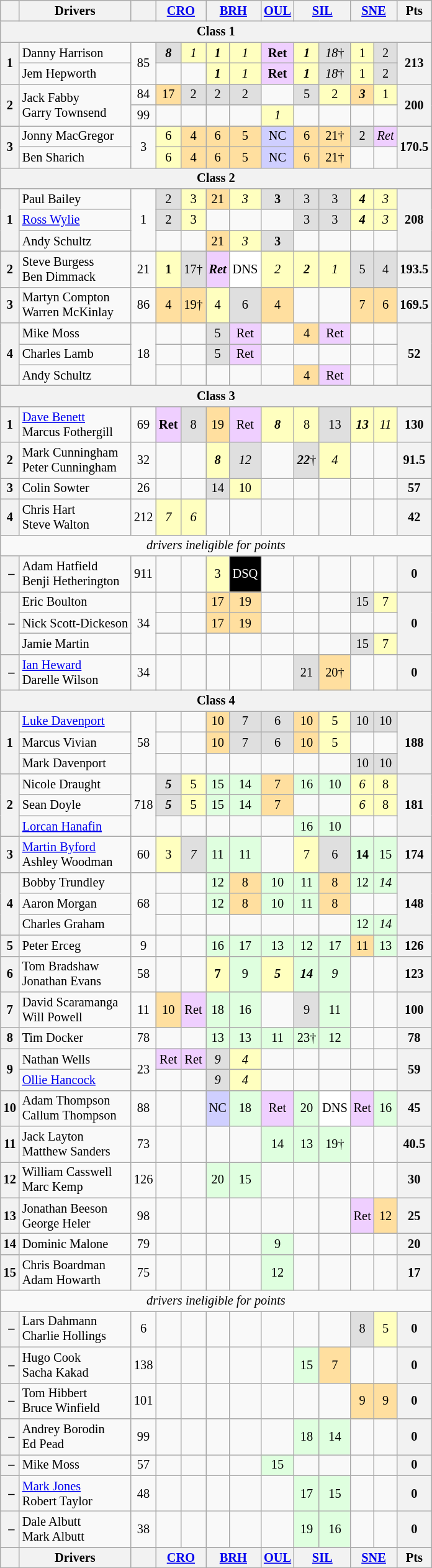<table class="wikitable" style="font-size: 85%; text-align:center;">
<tr valign="top">
<th valign="middle"></th>
<th valign="middle">Drivers</th>
<th valign="middle"></th>
<th colspan="2"><a href='#'>CRO</a></th>
<th colspan="2"><a href='#'>BRH</a></th>
<th><a href='#'>OUL</a></th>
<th colspan="2"><a href='#'>SIL</a></th>
<th colspan="2"><a href='#'>SNE</a></th>
<th valign=middle>Pts</th>
</tr>
<tr>
<th colspan=13>Class 1</th>
</tr>
<tr>
<th rowspan=2>1</th>
<td align=left> Danny Harrison</td>
<td rowspan=2>85</td>
<td style="background:#dfdfdf;"><strong><em>8</em></strong></td>
<td style="background:#ffffbf;"><em>1</em></td>
<td style="background:#ffffbf;"><strong><em>1</em></strong></td>
<td style="background:#ffffbf;"><em>1</em></td>
<td style="background:#efcfff;"><strong>Ret</strong></td>
<td style="background:#ffffbf;"><strong><em>1</em></strong></td>
<td style="background:#dfdfdf;"><em>18</em>†</td>
<td style="background:#ffffbf;">1</td>
<td style="background:#dfdfdf;">2</td>
<th rowspan=2>213</th>
</tr>
<tr>
<td align=left> Jem Hepworth</td>
<td></td>
<td></td>
<td style="background:#ffffbf;"><strong><em>1</em></strong></td>
<td style="background:#ffffbf;"><em>1</em></td>
<td style="background:#efcfff;"><strong>Ret</strong></td>
<td style="background:#ffffbf;"><strong><em>1</em></strong></td>
<td style="background:#dfdfdf;"><em>18</em>†</td>
<td style="background:#ffffbf;">1</td>
<td style="background:#dfdfdf;">2</td>
</tr>
<tr>
<th rowspan=2>2</th>
<td rowspan=2 align=left> Jack Fabby<br> Garry Townsend</td>
<td>84</td>
<td style="background:#ffdf9f;">17</td>
<td style="background:#dfdfdf;">2</td>
<td style="background:#dfdfdf;">2</td>
<td style="background:#dfdfdf;">2</td>
<td></td>
<td style="background:#dfdfdf;">5</td>
<td style="background:#ffffbf;">2</td>
<td style="background:#ffdf9f;"><strong><em>3</em></strong></td>
<td style="background:#ffffbf;">1</td>
<th rowspan=2>200</th>
</tr>
<tr>
<td>99</td>
<td></td>
<td></td>
<td></td>
<td></td>
<td style="background:#ffffbf;"><em>1</em></td>
<td></td>
<td></td>
<td></td>
<td></td>
</tr>
<tr>
<th rowspan=2>3</th>
<td align=left> Jonny MacGregor</td>
<td rowspan=2>3</td>
<td style="background:#ffffbf;">6</td>
<td style="background:#ffdf9f;">4</td>
<td style="background:#ffdf9f;">6</td>
<td style="background:#ffdf9f;">5</td>
<td style="background:#cfcfff;">NC</td>
<td style="background:#ffdf9f;">6</td>
<td style="background:#ffdf9f;">21†</td>
<td style="background:#dfdfdf;">2</td>
<td style="background:#efcfff;"><em>Ret</em></td>
<th rowspan=2>170.5</th>
</tr>
<tr>
<td align=left> Ben Sharich</td>
<td style="background:#ffffbf;">6</td>
<td style="background:#ffdf9f;">4</td>
<td style="background:#ffdf9f;">6</td>
<td style="background:#ffdf9f;">5</td>
<td style="background:#cfcfff;">NC</td>
<td style="background:#ffdf9f;">6</td>
<td style="background:#ffdf9f;">21†</td>
<td></td>
<td></td>
</tr>
<tr>
<th colspan=13>Class 2</th>
</tr>
<tr>
<th rowspan=3>1</th>
<td align=left> Paul Bailey</td>
<td rowspan=3>1</td>
<td style="background:#dfdfdf;">2</td>
<td style="background:#ffffbf;">3</td>
<td style="background:#ffdf9f;">21</td>
<td style="background:#ffffbf;"><em>3</em></td>
<td style="background:#dfdfdf;"><strong>3</strong></td>
<td style="background:#dfdfdf;">3</td>
<td style="background:#dfdfdf;">3</td>
<td style="background:#ffffbf;"><strong><em>4</em></strong></td>
<td style="background:#ffffbf;"><em>3</em></td>
<th rowspan=3>208</th>
</tr>
<tr>
<td align=left> <a href='#'>Ross Wylie</a></td>
<td style="background:#dfdfdf;">2</td>
<td style="background:#ffffbf;">3</td>
<td></td>
<td></td>
<td></td>
<td style="background:#dfdfdf;">3</td>
<td style="background:#dfdfdf;">3</td>
<td style="background:#ffffbf;"><strong><em>4</em></strong></td>
<td style="background:#ffffbf;"><em>3</em></td>
</tr>
<tr>
<td align=left> Andy Schultz</td>
<td></td>
<td></td>
<td style="background:#ffdf9f;">21</td>
<td style="background:#ffffbf;"><em>3</em></td>
<td style="background:#dfdfdf;"><strong>3</strong></td>
<td></td>
<td></td>
<td></td>
<td></td>
</tr>
<tr>
<th>2</th>
<td align=left> Steve Burgess<br> Ben Dimmack</td>
<td>21</td>
<td style="background:#ffffbf;"><strong>1</strong></td>
<td style="background:#dfdfdf;">17†</td>
<td style="background:#efcfff;"><strong><em>Ret</em></strong></td>
<td style="background:#ffffff;">DNS</td>
<td style="background:#ffffbf;"><em>2</em></td>
<td style="background:#ffffbf;"><strong><em>2</em></strong></td>
<td style="background:#ffffbf;"><em>1</em></td>
<td style="background:#dfdfdf;">5</td>
<td style="background:#dfdfdf;">4</td>
<th>193.5</th>
</tr>
<tr>
<th>3</th>
<td align=left> Martyn Compton<br> Warren McKinlay</td>
<td>86</td>
<td style="background:#ffdf9f;">4</td>
<td style="background:#ffdf9f;">19†</td>
<td style="background:#ffffbf;">4</td>
<td style="background:#dfdfdf;">6</td>
<td style="background:#ffdf9f;">4</td>
<td></td>
<td></td>
<td style="background:#ffdf9f;">7</td>
<td style="background:#ffdf9f;">6</td>
<th>169.5</th>
</tr>
<tr>
<th rowspan=3>4</th>
<td align=left> Mike Moss</td>
<td rowspan=3>18</td>
<td></td>
<td></td>
<td style="background:#dfdfdf;">5</td>
<td style="background:#efcfff;">Ret</td>
<td></td>
<td style="background:#ffdf9f;">4</td>
<td style="background:#efcfff;">Ret</td>
<td></td>
<td></td>
<th rowspan=3>52</th>
</tr>
<tr>
<td align=left> Charles Lamb</td>
<td></td>
<td></td>
<td style="background:#dfdfdf;">5</td>
<td style="background:#efcfff;">Ret</td>
<td></td>
<td></td>
<td></td>
<td></td>
<td></td>
</tr>
<tr>
<td align=left> Andy Schultz</td>
<td></td>
<td></td>
<td></td>
<td></td>
<td></td>
<td style="background:#ffdf9f;">4</td>
<td style="background:#efcfff;">Ret</td>
<td></td>
<td></td>
</tr>
<tr>
<th colspan=13>Class 3</th>
</tr>
<tr>
<th>1</th>
<td align=left> <a href='#'>Dave Benett</a><br> Marcus Fothergill</td>
<td>69</td>
<td style="background:#efcfff;"><strong>Ret</strong></td>
<td style="background:#dfdfdf;">8</td>
<td style="background:#ffdf9f;">19</td>
<td style="background:#efcfff;">Ret</td>
<td style="background:#ffffbf;"><strong><em>8</em></strong></td>
<td style="background:#ffffbf;">8</td>
<td style="background:#dfdfdf;">13</td>
<td style="background:#ffffbf;"><strong><em>13</em></strong></td>
<td style="background:#ffffbf;"><em>11</em></td>
<th>130</th>
</tr>
<tr>
<th>2</th>
<td align=left> Mark Cunningham<br> Peter Cunningham</td>
<td>32</td>
<td></td>
<td></td>
<td style="background:#ffffbf;"><strong><em>8</em></strong></td>
<td style="background:#dfdfdf;"><em>12</em></td>
<td></td>
<td style="background:#dfdfdf;"><strong><em>22</em></strong>†</td>
<td style="background:#ffffbf;"><em>4</em></td>
<td></td>
<td></td>
<th>91.5</th>
</tr>
<tr>
<th>3</th>
<td align=left> Colin Sowter</td>
<td>26</td>
<td></td>
<td></td>
<td style="background:#dfdfdf;">14</td>
<td style="background:#ffffbf;">10</td>
<td></td>
<td></td>
<td></td>
<td></td>
<td></td>
<th>57</th>
</tr>
<tr>
<th>4</th>
<td align=left> Chris Hart<br> Steve Walton</td>
<td>212</td>
<td style="background:#ffffbf;"><em>7</em></td>
<td style="background:#ffffbf;"><em>6</em></td>
<td></td>
<td></td>
<td></td>
<td></td>
<td></td>
<td></td>
<td></td>
<th>42</th>
</tr>
<tr>
<td colspan=13><em>drivers ineligible for points</em></td>
</tr>
<tr>
<th> –</th>
<td align=left> Adam Hatfield<br> Benji Hetherington</td>
<td>911</td>
<td></td>
<td></td>
<td style="background:#ffffbf;">3</td>
<td style="background:#000000; color:#ffffff;">DSQ</td>
<td></td>
<td></td>
<td></td>
<td></td>
<td></td>
<th>0</th>
</tr>
<tr>
<th rowspan=3> –</th>
<td align=left> Eric Boulton</td>
<td rowspan=3>34</td>
<td></td>
<td></td>
<td style="background:#ffdf9f;">17</td>
<td style="background:#ffdf9f;">19</td>
<td></td>
<td></td>
<td></td>
<td style="background:#dfdfdf;">15</td>
<td style="background:#ffffbf;">7</td>
<th rowspan=3>0</th>
</tr>
<tr>
<td align=left> Nick Scott-Dickeson</td>
<td></td>
<td></td>
<td style="background:#ffdf9f;">17</td>
<td style="background:#ffdf9f;">19</td>
<td></td>
<td></td>
<td></td>
<td></td>
<td></td>
</tr>
<tr>
<td align=left> Jamie Martin</td>
<td></td>
<td></td>
<td></td>
<td></td>
<td></td>
<td></td>
<td></td>
<td style="background:#dfdfdf;">15</td>
<td style="background:#ffffbf;">7</td>
</tr>
<tr>
<th> –</th>
<td align=left> <a href='#'>Ian Heward</a><br> Darelle Wilson</td>
<td>34</td>
<td></td>
<td></td>
<td></td>
<td></td>
<td></td>
<td style="background:#dfdfdf;">21</td>
<td style="background:#ffdf9f;">20†</td>
<td></td>
<td></td>
<th>0</th>
</tr>
<tr>
<th colspan=13>Class 4</th>
</tr>
<tr>
<th rowspan=3>1</th>
<td align=left> <a href='#'>Luke Davenport</a></td>
<td rowspan=3>58</td>
<td></td>
<td></td>
<td style="background:#ffdf9f;">10</td>
<td style="background:#dfdfdf;">7</td>
<td style="background:#dfdfdf;">6</td>
<td style="background:#ffdf9f;">10</td>
<td style="background:#ffffbf;">5</td>
<td style="background:#dfdfdf;">10</td>
<td style="background:#dfdfdf;">10</td>
<th rowspan=3>188</th>
</tr>
<tr>
<td align=left> Marcus Vivian</td>
<td></td>
<td></td>
<td style="background:#ffdf9f;">10</td>
<td style="background:#dfdfdf;">7</td>
<td style="background:#dfdfdf;">6</td>
<td style="background:#ffdf9f;">10</td>
<td style="background:#ffffbf;">5</td>
<td></td>
<td></td>
</tr>
<tr>
<td align=left> Mark Davenport</td>
<td></td>
<td></td>
<td></td>
<td></td>
<td></td>
<td></td>
<td></td>
<td style="background:#dfdfdf;">10</td>
<td style="background:#dfdfdf;">10</td>
</tr>
<tr>
<th rowspan=3>2</th>
<td align=left> Nicole Draught</td>
<td rowspan=3>718</td>
<td style="background:#dfdfdf;"><strong><em>5</em></strong></td>
<td style="background:#ffffbf;">5</td>
<td style="background:#dfffdf;">15</td>
<td style="background:#dfffdf;">14</td>
<td style="background:#ffdf9f;">7</td>
<td style="background:#dfffdf;">16</td>
<td style="background:#dfffdf;">10</td>
<td style="background:#ffffbf;"><em>6</em></td>
<td style="background:#ffffbf;">8</td>
<th rowspan=3>181</th>
</tr>
<tr>
<td align=left> Sean Doyle</td>
<td style="background:#dfdfdf;"><strong><em>5</em></strong></td>
<td style="background:#ffffbf;">5</td>
<td style="background:#dfffdf;">15</td>
<td style="background:#dfffdf;">14</td>
<td style="background:#ffdf9f;">7</td>
<td></td>
<td></td>
<td style="background:#ffffbf;"><em>6</em></td>
<td style="background:#ffffbf;">8</td>
</tr>
<tr>
<td align=left> <a href='#'>Lorcan Hanafin</a></td>
<td></td>
<td></td>
<td></td>
<td></td>
<td></td>
<td style="background:#dfffdf;">16</td>
<td style="background:#dfffdf;">10</td>
<td></td>
<td></td>
</tr>
<tr>
<th>3</th>
<td align=left> <a href='#'>Martin Byford</a><br> Ashley Woodman</td>
<td>60</td>
<td style="background:#ffffbf;">3</td>
<td style="background:#dfdfdf;"><em>7</em></td>
<td style="background:#dfffdf;">11</td>
<td style="background:#dfffdf;">11</td>
<td></td>
<td style="background:#ffffbf;">7</td>
<td style="background:#dfdfdf;">6</td>
<td style="background:#dfffdf;"><strong>14</strong></td>
<td style="background:#dfffdf;">15</td>
<th>174</th>
</tr>
<tr>
<th rowspan=3>4</th>
<td align=left> Bobby Trundley</td>
<td rowspan=3>68</td>
<td></td>
<td></td>
<td style="background:#dfffdf;">12</td>
<td style="background:#ffdf9f;">8</td>
<td style="background:#dfffdf;">10</td>
<td style="background:#dfffdf;">11</td>
<td style="background:#ffdf9f;">8</td>
<td style="background:#dfffdf;">12</td>
<td style="background:#dfffdf;"><em>14</em></td>
<th rowspan=3>148</th>
</tr>
<tr>
<td align=left> Aaron Morgan</td>
<td></td>
<td></td>
<td style="background:#dfffdf;">12</td>
<td style="background:#ffdf9f;">8</td>
<td style="background:#dfffdf;">10</td>
<td style="background:#dfffdf;">11</td>
<td style="background:#ffdf9f;">8</td>
<td></td>
<td></td>
</tr>
<tr>
<td align=left> Charles Graham</td>
<td></td>
<td></td>
<td></td>
<td></td>
<td></td>
<td></td>
<td></td>
<td style="background:#dfffdf;">12</td>
<td style="background:#dfffdf;"><em>14</em></td>
</tr>
<tr>
<th>5</th>
<td align=left> Peter Erceg</td>
<td>9</td>
<td></td>
<td></td>
<td style="background:#dfffdf;">16</td>
<td style="background:#dfffdf;">17</td>
<td style="background:#dfffdf;">13</td>
<td style="background:#dfffdf;">12</td>
<td style="background:#dfffdf;">17</td>
<td style="background:#ffdf9f;">11</td>
<td style="background:#dfffdf;">13</td>
<th>126</th>
</tr>
<tr>
<th>6</th>
<td align=left> Tom Bradshaw<br> Jonathan Evans</td>
<td>58</td>
<td></td>
<td></td>
<td style="background:#ffffbf;"><strong>7</strong></td>
<td style="background:#dfffdf;">9</td>
<td style="background:#ffffbf;"><strong><em>5</em></strong></td>
<td style="background:#dfffdf;"><strong><em>14</em></strong></td>
<td style="background:#dfffdf;"><em>9</em></td>
<td></td>
<td></td>
<th>123</th>
</tr>
<tr>
<th>7</th>
<td align=left> David Scaramanga<br> Will Powell</td>
<td>11</td>
<td style="background:#ffdf9f;">10</td>
<td style="background:#efcfff;">Ret</td>
<td style="background:#dfffdf;">18</td>
<td style="background:#dfffdf;">16</td>
<td></td>
<td style="background:#dfdfdf;">9</td>
<td style="background:#dfffdf;">11</td>
<td></td>
<td></td>
<th>100</th>
</tr>
<tr>
<th>8</th>
<td align=left> Tim Docker</td>
<td>78</td>
<td></td>
<td></td>
<td style="background:#dfffdf;">13</td>
<td style="background:#dfffdf;">13</td>
<td style="background:#dfffdf;">11</td>
<td style="background:#dfffdf;">23†</td>
<td style="background:#dfffdf;">12</td>
<td></td>
<td></td>
<th>78</th>
</tr>
<tr>
<th rowspan=2>9</th>
<td align=left> Nathan Wells</td>
<td rowspan=2>23</td>
<td style="background:#efcfff;">Ret</td>
<td style="background:#efcfff;">Ret</td>
<td style="background:#dfdfdf;"><em>9</em></td>
<td style="background:#ffffbf;"><em>4</em></td>
<td></td>
<td></td>
<td></td>
<td></td>
<td></td>
<th rowspan=2>59</th>
</tr>
<tr>
<td align=left> <a href='#'>Ollie Hancock</a></td>
<td></td>
<td></td>
<td style="background:#dfdfdf;"><em>9</em></td>
<td style="background:#ffffbf;"><em>4</em></td>
<td></td>
<td></td>
<td></td>
<td></td>
<td></td>
</tr>
<tr>
<th>10</th>
<td align=left> Adam Thompson<br> Callum Thompson</td>
<td>88</td>
<td></td>
<td></td>
<td style="background:#cfcfff;">NC</td>
<td style="background:#dfffdf;">18</td>
<td style="background:#efcfff;">Ret</td>
<td style="background:#dfffdf;">20</td>
<td style="background:#ffffff;">DNS</td>
<td style="background:#efcfff;">Ret</td>
<td style="background:#dfffdf;">16</td>
<th>45</th>
</tr>
<tr>
<th>11</th>
<td align=left> Jack Layton<br> Matthew Sanders</td>
<td>73</td>
<td></td>
<td></td>
<td></td>
<td></td>
<td style="background:#dfffdf;">14</td>
<td style="background:#dfffdf;">13</td>
<td style="background:#dfffdf;">19†</td>
<td></td>
<td></td>
<th>40.5</th>
</tr>
<tr>
<th>12</th>
<td align=left> William Casswell<br> Marc Kemp</td>
<td>126</td>
<td></td>
<td></td>
<td style="background:#dfffdf;">20</td>
<td style="background:#dfffdf;">15</td>
<td></td>
<td></td>
<td></td>
<td></td>
<td></td>
<th>30</th>
</tr>
<tr>
<th>13</th>
<td align=left> Jonathan Beeson<br> George Heler</td>
<td>98</td>
<td></td>
<td></td>
<td></td>
<td></td>
<td></td>
<td></td>
<td></td>
<td style="background:#efcfff;">Ret</td>
<td style="background:#ffdf9f;">12</td>
<th>25</th>
</tr>
<tr>
<th>14</th>
<td align=left> Dominic Malone</td>
<td>79</td>
<td></td>
<td></td>
<td></td>
<td></td>
<td style="background:#dfffdf;">9</td>
<td></td>
<td></td>
<td></td>
<td></td>
<th>20</th>
</tr>
<tr>
<th>15</th>
<td align=left> Chris Boardman<br> Adam Howarth</td>
<td>75</td>
<td></td>
<td></td>
<td></td>
<td></td>
<td style="background:#dfffdf;">12</td>
<td></td>
<td></td>
<td></td>
<td></td>
<th>17</th>
</tr>
<tr>
<td colspan=13><em>drivers ineligible for points</em></td>
</tr>
<tr>
<th> –</th>
<td align=left> Lars Dahmann<br> Charlie Hollings</td>
<td>6</td>
<td></td>
<td></td>
<td></td>
<td></td>
<td></td>
<td></td>
<td></td>
<td style="background:#dfdfdf;">8</td>
<td style="background:#ffffbf;">5</td>
<th>0</th>
</tr>
<tr>
<th> –</th>
<td align=left> Hugo Cook<br> Sacha Kakad</td>
<td>138</td>
<td></td>
<td></td>
<td></td>
<td></td>
<td></td>
<td style="background:#dfffdf;">15</td>
<td style="background:#ffdf9f;">7</td>
<td></td>
<td></td>
<th>0</th>
</tr>
<tr>
<th> –</th>
<td align=left> Tom Hibbert<br> Bruce Winfield</td>
<td>101</td>
<td></td>
<td></td>
<td></td>
<td></td>
<td></td>
<td></td>
<td></td>
<td style="background:#ffdf9f;">9</td>
<td style="background:#ffdf9f;">9</td>
<th>0</th>
</tr>
<tr>
<th> –</th>
<td align=left> Andrey Borodin<br> Ed Pead</td>
<td>99</td>
<td></td>
<td></td>
<td></td>
<td></td>
<td></td>
<td style="background:#dfffdf;">18</td>
<td style="background:#dfffdf;">14</td>
<td></td>
<td></td>
<th>0</th>
</tr>
<tr>
<th> –</th>
<td align=left> Mike Moss</td>
<td>57</td>
<td></td>
<td></td>
<td></td>
<td></td>
<td style="background:#dfffdf;">15</td>
<td></td>
<td></td>
<td></td>
<td></td>
<th>0</th>
</tr>
<tr>
<th> –</th>
<td align=left> <a href='#'>Mark Jones</a><br> Robert Taylor</td>
<td>48</td>
<td></td>
<td></td>
<td></td>
<td></td>
<td></td>
<td style="background:#dfffdf;">17</td>
<td style="background:#dfffdf;">15</td>
<td></td>
<td></td>
<th>0</th>
</tr>
<tr>
<th> –</th>
<td align=left> Dale Albutt<br> Mark Albutt</td>
<td>38</td>
<td></td>
<td></td>
<td></td>
<td></td>
<td></td>
<td style="background:#dfffdf;">19</td>
<td style="background:#dfffdf;">16</td>
<td></td>
<td></td>
<th>0</th>
</tr>
<tr>
</tr>
<tr valign="top">
<th valign="middle"></th>
<th valign="middle">Drivers</th>
<th valign="middle"></th>
<th colspan="2"><a href='#'>CRO</a></th>
<th colspan="2"><a href='#'>BRH</a></th>
<th><a href='#'>OUL</a></th>
<th colspan="2"><a href='#'>SIL</a></th>
<th colspan="2"><a href='#'>SNE</a></th>
<th valign=middle>Pts</th>
</tr>
<tr>
</tr>
</table>
